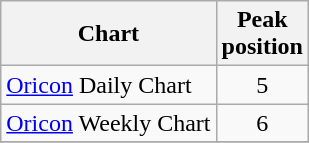<table class="wikitable">
<tr>
<th>Chart</th>
<th>Peak<br>position</th>
</tr>
<tr>
<td><a href='#'>Oricon</a> Daily Chart</td>
<td align="center">5</td>
</tr>
<tr>
<td><a href='#'>Oricon</a> Weekly Chart</td>
<td align="center">6</td>
</tr>
<tr>
</tr>
</table>
